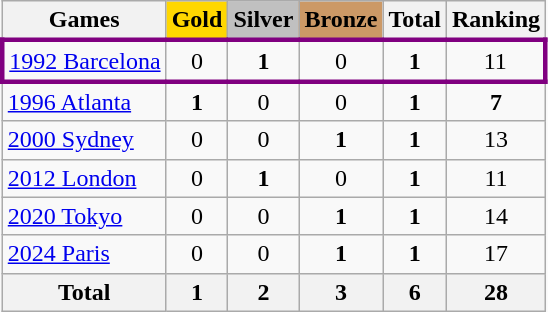<table class="wikitable sortable" style="text-align:center">
<tr>
<th>Games</th>
<th style="background-color:gold;">Gold</th>
<th style="background-color:silver;">Silver</th>
<th style="background-color:#c96;">Bronze</th>
<th>Total</th>
<th>Ranking</th>
</tr>
<tr align="center" style="border: 3px solid purple">
<td align="left"> <a href='#'>1992 Barcelona</a></td>
<td>0</td>
<td><strong>1</strong></td>
<td>0</td>
<td><strong>1</strong></td>
<td>11</td>
</tr>
<tr>
<td align="left"> <a href='#'>1996 Atlanta</a></td>
<td><strong>1</strong></td>
<td>0</td>
<td>0</td>
<td><strong>1</strong></td>
<td><strong>7</strong></td>
</tr>
<tr>
<td align="left"> <a href='#'>2000 Sydney</a></td>
<td>0</td>
<td>0</td>
<td><strong>1</strong></td>
<td><strong>1</strong></td>
<td>13</td>
</tr>
<tr>
<td align="left"> <a href='#'>2012 London</a></td>
<td>0</td>
<td><strong>1</strong></td>
<td>0</td>
<td><strong>1</strong></td>
<td>11</td>
</tr>
<tr>
<td align="left"> <a href='#'>2020 Tokyo</a></td>
<td>0</td>
<td>0</td>
<td><strong>1</strong></td>
<td><strong>1</strong></td>
<td>14</td>
</tr>
<tr>
<td align="left"> <a href='#'>2024 Paris</a></td>
<td>0</td>
<td>0</td>
<td><strong>1</strong></td>
<td><strong>1</strong></td>
<td>17</td>
</tr>
<tr>
<th>Total</th>
<th>1</th>
<th>2</th>
<th>3</th>
<th>6</th>
<th>28</th>
</tr>
</table>
